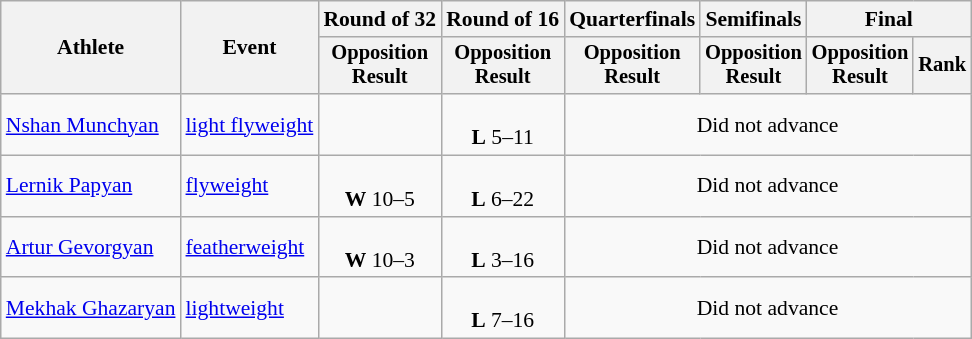<table class="wikitable" style="font-size:90%">
<tr>
<th rowspan="2">Athlete</th>
<th rowspan="2">Event</th>
<th>Round of 32</th>
<th>Round of 16</th>
<th>Quarterfinals</th>
<th>Semifinals</th>
<th colspan=2>Final</th>
</tr>
<tr style="font-size:95%">
<th>Opposition<br>Result</th>
<th>Opposition<br>Result</th>
<th>Opposition<br>Result</th>
<th>Opposition<br>Result</th>
<th>Opposition<br>Result</th>
<th>Rank</th>
</tr>
<tr align=center>
<td align=left><a href='#'>Nshan Munchyan</a></td>
<td align=left><a href='#'>light flyweight</a></td>
<td></td>
<td><br><strong>L</strong> 5–11</td>
<td colspan=4>Did not advance</td>
</tr>
<tr align=center>
<td align=left><a href='#'>Lernik Papyan</a></td>
<td align=left><a href='#'>flyweight</a></td>
<td><br><strong>W</strong> 10–5</td>
<td><br><strong>L</strong> 6–22</td>
<td colspan=4>Did not advance</td>
</tr>
<tr align=center>
<td align=left><a href='#'>Artur Gevorgyan</a></td>
<td align=left><a href='#'>featherweight</a></td>
<td><br><strong>W</strong> 10–3</td>
<td><br><strong>L</strong> 3–16</td>
<td colspan=4>Did not advance</td>
</tr>
<tr align=center>
<td align=left><a href='#'>Mekhak Ghazaryan</a></td>
<td align=left><a href='#'>lightweight</a></td>
<td></td>
<td><br><strong>L</strong> 7–16</td>
<td colspan=4>Did not advance</td>
</tr>
</table>
